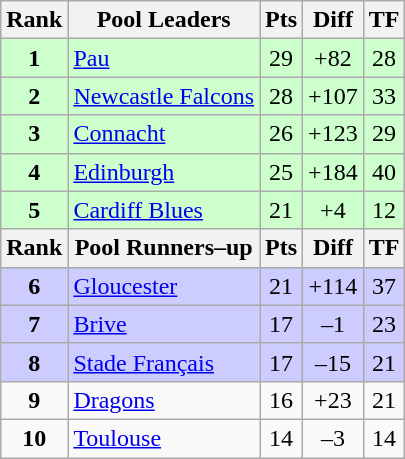<table class="wikitable" style="text-align: center;">
<tr>
<th>Rank</th>
<th>Pool Leaders</th>
<th>Pts</th>
<th>Diff</th>
<th>TF</th>
</tr>
<tr bgcolor="#ccffcc">
<td><strong>1</strong></td>
<td align=left> <a href='#'>Pau</a></td>
<td>29</td>
<td>+82</td>
<td>28</td>
</tr>
<tr bgcolor="#ccffcc">
<td><strong>2</strong></td>
<td align=left> <a href='#'>Newcastle Falcons</a></td>
<td>28</td>
<td>+107</td>
<td>33</td>
</tr>
<tr bgcolor="#ccffcc">
<td><strong>3</strong></td>
<td align=left> <a href='#'>Connacht</a></td>
<td>26</td>
<td>+123</td>
<td>29</td>
</tr>
<tr bgcolor="#ccffcc">
<td><strong>4</strong></td>
<td align=left> <a href='#'>Edinburgh</a></td>
<td>25</td>
<td>+184</td>
<td>40</td>
</tr>
<tr bgcolor="#ccffcc">
<td><strong>5</strong></td>
<td align=left> <a href='#'>Cardiff Blues</a></td>
<td>21</td>
<td>+4</td>
<td>12</td>
</tr>
<tr bgcolor="#ccffcc">
<th>Rank</th>
<th>Pool Runners–up</th>
<th>Pts</th>
<th>Diff</th>
<th>TF</th>
</tr>
<tr bgcolor="#ccccff">
<td><strong>6</strong></td>
<td align=left> <a href='#'>Gloucester</a></td>
<td>21</td>
<td>+114</td>
<td>37</td>
</tr>
<tr bgcolor="#ccccff">
<td><strong>7</strong></td>
<td align=left> <a href='#'>Brive</a></td>
<td>17</td>
<td>–1</td>
<td>23</td>
</tr>
<tr bgcolor="#ccccff">
<td><strong>8</strong></td>
<td align=left> <a href='#'>Stade Français</a></td>
<td>17</td>
<td>–15</td>
<td>21</td>
</tr>
<tr>
<td><strong>9</strong></td>
<td align=left> <a href='#'>Dragons</a></td>
<td>16</td>
<td>+23</td>
<td>21</td>
</tr>
<tr>
<td><strong>10</strong></td>
<td align=left> <a href='#'>Toulouse</a></td>
<td>14</td>
<td>–3</td>
<td>14</td>
</tr>
</table>
